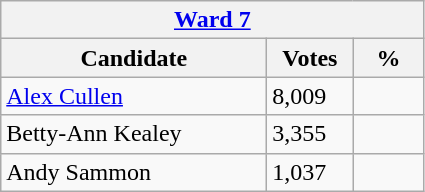<table class="wikitable">
<tr>
<th colspan="3"><a href='#'>Ward 7</a></th>
</tr>
<tr>
<th style="width: 170px">Candidate</th>
<th style="width: 50px">Votes</th>
<th style="width: 40px">%</th>
</tr>
<tr>
<td><a href='#'>Alex Cullen</a></td>
<td>8,009</td>
<td></td>
</tr>
<tr>
<td>Betty-Ann Kealey</td>
<td>3,355</td>
<td></td>
</tr>
<tr>
<td>Andy Sammon</td>
<td>1,037</td>
<td></td>
</tr>
</table>
